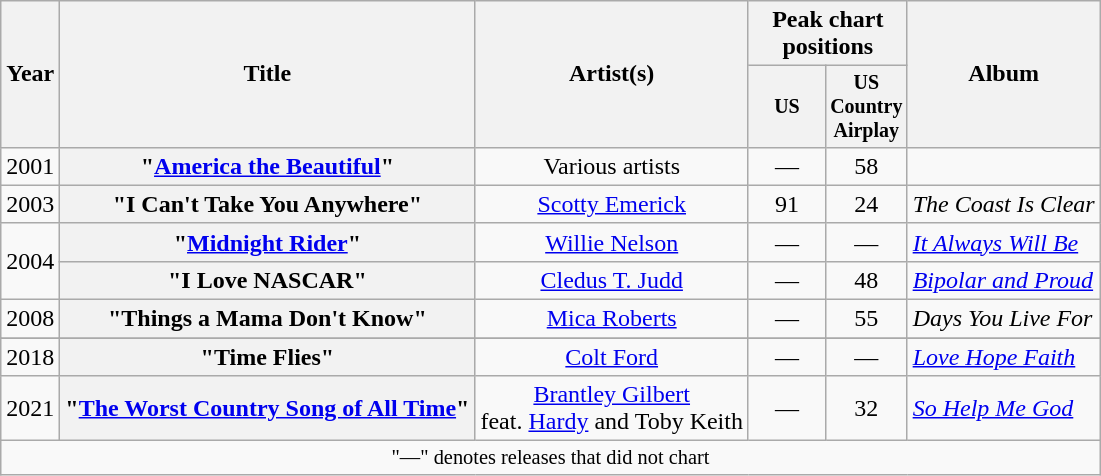<table class="wikitable plainrowheaders" style="text-align:center;">
<tr>
<th scope="col" rowspan="2">Year</th>
<th scope="col" rowspan="2">Title</th>
<th scope="col" rowspan="2">Artist(s)</th>
<th scope="col" colspan="2">Peak chart<br>positions</th>
<th scope="col" rowspan="2">Album</th>
</tr>
<tr style="font-size:smaller;">
<th width="45">US</th>
<th width="45">US Country Airplay</th>
</tr>
<tr>
<td>2001</td>
<th scope="row">"<a href='#'>America the Beautiful</a>"</th>
<td>Various artists</td>
<td>—</td>
<td>58</td>
<td></td>
</tr>
<tr>
<td>2003</td>
<th scope="row">"I Can't Take You Anywhere"</th>
<td><a href='#'>Scotty Emerick</a></td>
<td>91</td>
<td>24</td>
<td align="left"><em>The Coast Is Clear</em></td>
</tr>
<tr>
<td rowspan=2>2004</td>
<th scope="row">"<a href='#'>Midnight Rider</a>"</th>
<td><a href='#'>Willie Nelson</a></td>
<td>—</td>
<td>—</td>
<td align="left"><em><a href='#'>It Always Will Be</a></em></td>
</tr>
<tr>
<th scope="row">"I Love NASCAR"</th>
<td><a href='#'>Cledus T. Judd</a></td>
<td>—</td>
<td>48</td>
<td align="left"><em><a href='#'>Bipolar and Proud</a></em></td>
</tr>
<tr>
<td>2008</td>
<th scope="row">"Things a Mama Don't Know"</th>
<td><a href='#'>Mica Roberts</a></td>
<td>—</td>
<td>55</td>
<td align="left"><em>Days You Live For</em></td>
</tr>
<tr>
</tr>
<tr>
<td>2018</td>
<th scope="row">"Time Flies"</th>
<td><a href='#'>Colt Ford</a></td>
<td>—</td>
<td>—</td>
<td align="left"><em><a href='#'>Love Hope Faith</a></em></td>
</tr>
<tr>
<td>2021</td>
<th scope="row">"<a href='#'>The Worst Country Song of All Time</a>"</th>
<td><a href='#'>Brantley Gilbert</a><br>feat. <a href='#'>Hardy</a> and Toby Keith</td>
<td>—</td>
<td>32</td>
<td align="left"><em><a href='#'>So Help Me God</a></em></td>
</tr>
<tr>
<td colspan="6" style="font-size:85%">"—" denotes releases that did not chart</td>
</tr>
</table>
